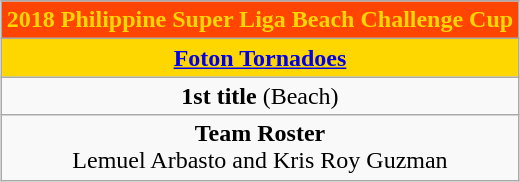<table class=wikitable style="text-align:center; margin:auto;">
<tr>
<th style="background:#FF4500; color:#FFD700;">2018 Philippine Super Liga Beach Challenge Cup</th>
</tr>
<tr bgcolor="gold">
<td><strong><a href='#'>Foton Tornadoes</a></strong></td>
</tr>
<tr>
<td><strong>1st title</strong> (Beach)</td>
</tr>
<tr>
<td><strong>Team Roster</strong><br>Lemuel Arbasto and Kris Roy Guzman</td>
</tr>
</table>
